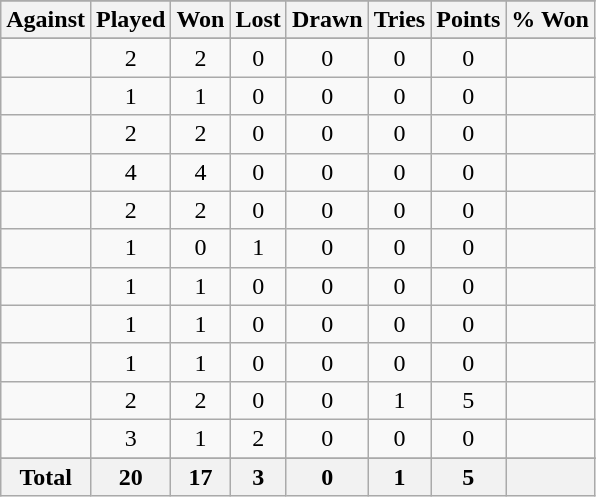<table class="sortable wikitable" style="text-align: center;">
<tr>
</tr>
<tr>
<th>Against</th>
<th>Played</th>
<th>Won</th>
<th>Lost</th>
<th>Drawn</th>
<th>Tries</th>
<th>Points</th>
<th>% Won</th>
</tr>
<tr bgcolor="#d0ffd0" align="center">
</tr>
<tr>
<td align="left"></td>
<td>2</td>
<td>2</td>
<td>0</td>
<td>0</td>
<td>0</td>
<td>0</td>
<td></td>
</tr>
<tr>
<td align="left"></td>
<td>1</td>
<td>1</td>
<td>0</td>
<td>0</td>
<td>0</td>
<td>0</td>
<td></td>
</tr>
<tr>
<td align="left"></td>
<td>2</td>
<td>2</td>
<td>0</td>
<td>0</td>
<td>0</td>
<td>0</td>
<td></td>
</tr>
<tr>
<td align="left"></td>
<td>4</td>
<td>4</td>
<td>0</td>
<td>0</td>
<td>0</td>
<td>0</td>
<td></td>
</tr>
<tr>
<td align="left"></td>
<td>2</td>
<td>2</td>
<td>0</td>
<td>0</td>
<td>0</td>
<td>0</td>
<td></td>
</tr>
<tr>
<td align="left"></td>
<td>1</td>
<td>0</td>
<td>1</td>
<td>0</td>
<td>0</td>
<td>0</td>
<td></td>
</tr>
<tr>
<td align="left"></td>
<td>1</td>
<td>1</td>
<td>0</td>
<td>0</td>
<td>0</td>
<td>0</td>
<td></td>
</tr>
<tr>
<td align="left"></td>
<td>1</td>
<td>1</td>
<td>0</td>
<td>0</td>
<td>0</td>
<td>0</td>
<td></td>
</tr>
<tr>
<td align="left"></td>
<td>1</td>
<td>1</td>
<td>0</td>
<td>0</td>
<td>0</td>
<td>0</td>
<td></td>
</tr>
<tr>
<td align="left"></td>
<td>2</td>
<td>2</td>
<td>0</td>
<td>0</td>
<td>1</td>
<td>5</td>
<td></td>
</tr>
<tr>
<td align="left"></td>
<td>3</td>
<td>1</td>
<td>2</td>
<td>0</td>
<td>0</td>
<td>0</td>
<td></td>
</tr>
<tr>
</tr>
<tr class="sortbottom">
<th>Total</th>
<th>20</th>
<th>17</th>
<th>3</th>
<th>0</th>
<th>1</th>
<th>5</th>
<th></th>
</tr>
</table>
